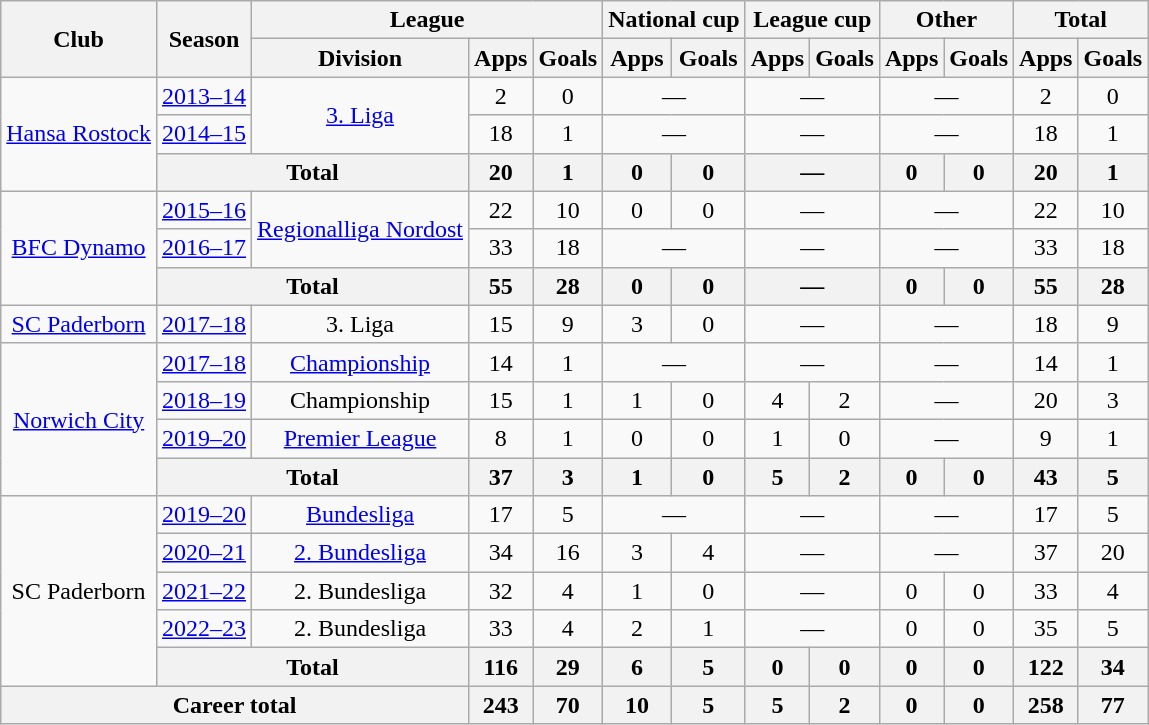<table class="wikitable" style="text-align:center">
<tr>
<th rowspan="2">Club</th>
<th rowspan="2">Season</th>
<th colspan="3">League</th>
<th colspan="2">National cup</th>
<th colspan="2">League cup</th>
<th colspan="2">Other</th>
<th colspan="2">Total</th>
</tr>
<tr>
<th>Division</th>
<th>Apps</th>
<th>Goals</th>
<th>Apps</th>
<th>Goals</th>
<th>Apps</th>
<th>Goals</th>
<th>Apps</th>
<th>Goals</th>
<th>Apps</th>
<th>Goals</th>
</tr>
<tr>
<td rowspan="3"><a href='#'>Hansa Rostock</a></td>
<td><a href='#'>2013–14</a></td>
<td rowspan="2"><a href='#'>3. Liga</a></td>
<td>2</td>
<td>0</td>
<td colspan="2">—</td>
<td colspan="2">—</td>
<td colspan="2">—</td>
<td>2</td>
<td>0</td>
</tr>
<tr>
<td><a href='#'>2014–15</a></td>
<td>18</td>
<td>1</td>
<td colspan="2">—</td>
<td colspan="2">—</td>
<td colspan="2">—</td>
<td>18</td>
<td>1</td>
</tr>
<tr>
<th colspan="2">Total</th>
<th>20</th>
<th>1</th>
<th>0</th>
<th>0</th>
<th colspan="2">—</th>
<th>0</th>
<th>0</th>
<th>20</th>
<th>1</th>
</tr>
<tr>
<td rowspan="3"><a href='#'>BFC Dynamo</a></td>
<td><a href='#'>2015–16</a></td>
<td rowspan="2"><a href='#'>Regionalliga Nordost</a></td>
<td>22</td>
<td>10</td>
<td>0</td>
<td>0</td>
<td colspan="2">—</td>
<td colspan="2">—</td>
<td>22</td>
<td>10</td>
</tr>
<tr>
<td><a href='#'>2016–17</a></td>
<td>33</td>
<td>18</td>
<td colspan="2">—</td>
<td colspan="2">—</td>
<td colspan="2">—</td>
<td>33</td>
<td>18</td>
</tr>
<tr>
<th colspan="2">Total</th>
<th>55</th>
<th>28</th>
<th>0</th>
<th>0</th>
<th colspan="2">—</th>
<th>0</th>
<th>0</th>
<th>55</th>
<th>28</th>
</tr>
<tr>
<td><a href='#'>SC Paderborn</a></td>
<td><a href='#'>2017–18</a></td>
<td>3. Liga</td>
<td>15</td>
<td>9</td>
<td>3</td>
<td>0</td>
<td colspan="2">—</td>
<td colspan="2">—</td>
<td>18</td>
<td>9</td>
</tr>
<tr>
<td rowspan="4"><a href='#'>Norwich City</a></td>
<td><a href='#'>2017–18</a></td>
<td><a href='#'>Championship</a></td>
<td>14</td>
<td>1</td>
<td colspan="2">—</td>
<td colspan="2">—</td>
<td colspan="2">—</td>
<td>14</td>
<td>1</td>
</tr>
<tr>
<td><a href='#'>2018–19</a></td>
<td>Championship</td>
<td>15</td>
<td>1</td>
<td>1</td>
<td>0</td>
<td>4</td>
<td>2</td>
<td colspan="2">—</td>
<td>20</td>
<td>3</td>
</tr>
<tr>
<td><a href='#'>2019–20</a></td>
<td><a href='#'>Premier League</a></td>
<td>8</td>
<td>1</td>
<td>0</td>
<td>0</td>
<td>1</td>
<td>0</td>
<td colspan="2">—</td>
<td>9</td>
<td>1</td>
</tr>
<tr>
<th colspan="2">Total</th>
<th>37</th>
<th>3</th>
<th>1</th>
<th>0</th>
<th>5</th>
<th>2</th>
<th>0</th>
<th>0</th>
<th>43</th>
<th>5</th>
</tr>
<tr>
<td rowspan="5">SC Paderborn</td>
<td><a href='#'>2019–20</a></td>
<td><a href='#'>Bundesliga</a></td>
<td>17</td>
<td>5</td>
<td colspan="2">—</td>
<td colspan="2">—</td>
<td colspan="2">—</td>
<td>17</td>
<td>5</td>
</tr>
<tr>
<td><a href='#'>2020–21</a></td>
<td><a href='#'>2. Bundesliga</a></td>
<td>34</td>
<td>16</td>
<td>3</td>
<td>4</td>
<td colspan="2">—</td>
<td colspan="2">—</td>
<td>37</td>
<td>20</td>
</tr>
<tr>
<td><a href='#'>2021–22</a></td>
<td>2. Bundesliga</td>
<td>32</td>
<td>4</td>
<td>1</td>
<td>0</td>
<td colspan="2">—</td>
<td>0</td>
<td>0</td>
<td>33</td>
<td>4</td>
</tr>
<tr>
<td><a href='#'>2022–23</a></td>
<td>2. Bundesliga</td>
<td>33</td>
<td>4</td>
<td>2</td>
<td>1</td>
<td colspan="2">—</td>
<td>0</td>
<td>0</td>
<td>35</td>
<td>5</td>
</tr>
<tr>
<th colspan="2">Total</th>
<th>116</th>
<th>29</th>
<th>6</th>
<th>5</th>
<th>0</th>
<th>0</th>
<th>0</th>
<th>0</th>
<th>122</th>
<th>34</th>
</tr>
<tr>
<th colspan="3">Career total</th>
<th>243</th>
<th>70</th>
<th>10</th>
<th>5</th>
<th>5</th>
<th>2</th>
<th>0</th>
<th>0</th>
<th>258</th>
<th>77</th>
</tr>
</table>
